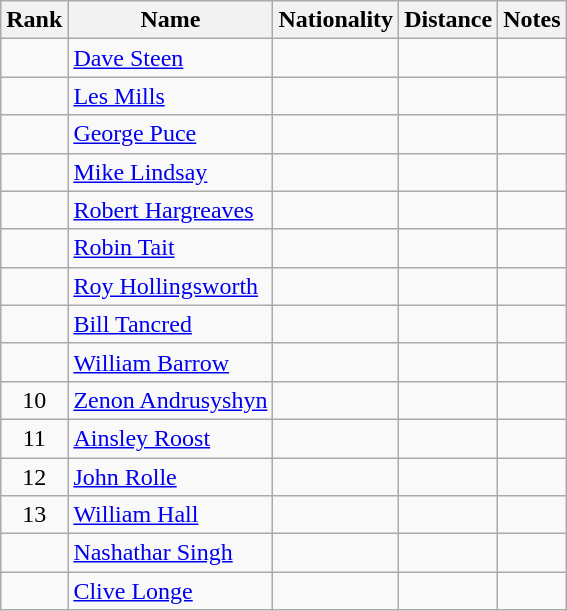<table class="wikitable sortable" style=" text-align:center">
<tr>
<th scope="col">Rank</th>
<th scope="col">Name</th>
<th scope="col">Nationality</th>
<th scope="col">Distance</th>
<th scope="col">Notes</th>
</tr>
<tr>
<td></td>
<td align=left><a href='#'>Dave Steen</a></td>
<td align=left></td>
<td></td>
<td></td>
</tr>
<tr>
<td></td>
<td align=left><a href='#'>Les Mills</a></td>
<td align=left></td>
<td></td>
<td></td>
</tr>
<tr>
<td></td>
<td align=left><a href='#'>George Puce</a></td>
<td align=left></td>
<td></td>
<td></td>
</tr>
<tr>
<td></td>
<td align=left><a href='#'>Mike Lindsay</a></td>
<td align=left></td>
<td></td>
<td></td>
</tr>
<tr>
<td></td>
<td align=left><a href='#'>Robert Hargreaves</a></td>
<td align=left></td>
<td></td>
<td></td>
</tr>
<tr>
<td></td>
<td align=left><a href='#'>Robin Tait</a></td>
<td align=left></td>
<td></td>
<td></td>
</tr>
<tr>
<td></td>
<td align=left><a href='#'>Roy Hollingsworth</a></td>
<td align=left></td>
<td></td>
<td></td>
</tr>
<tr>
<td></td>
<td align=left><a href='#'>Bill Tancred</a></td>
<td align=left></td>
<td></td>
<td></td>
</tr>
<tr>
<td></td>
<td align=left><a href='#'>William Barrow</a></td>
<td align=left></td>
<td></td>
<td></td>
</tr>
<tr>
<td>10</td>
<td align=left><a href='#'>Zenon Andrusyshyn</a></td>
<td align=left></td>
<td></td>
<td></td>
</tr>
<tr>
<td>11</td>
<td align=left><a href='#'>Ainsley Roost</a></td>
<td align=left></td>
<td></td>
<td></td>
</tr>
<tr>
<td>12</td>
<td align=left><a href='#'>John Rolle</a></td>
<td align=left></td>
<td></td>
<td></td>
</tr>
<tr>
<td>13</td>
<td align=left><a href='#'>William Hall</a></td>
<td align=left></td>
<td></td>
<td></td>
</tr>
<tr>
<td></td>
<td align=left><a href='#'>Nashathar Singh</a></td>
<td align=left></td>
<td></td>
<td></td>
</tr>
<tr>
<td></td>
<td align=left><a href='#'>Clive Longe</a></td>
<td align=left></td>
<td></td>
<td></td>
</tr>
</table>
